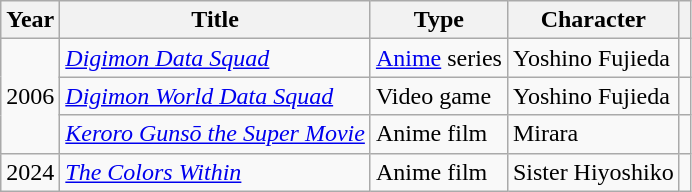<table class="wikitable">
<tr>
<th>Year</th>
<th>Title</th>
<th>Type</th>
<th>Character</th>
<th></th>
</tr>
<tr>
<td rowspan="3">2006</td>
<td><em><a href='#'>Digimon Data Squad</a></em></td>
<td><a href='#'>Anime</a> series</td>
<td>Yoshino Fujieda</td>
<td></td>
</tr>
<tr>
<td><em><a href='#'>Digimon World Data Squad</a></em></td>
<td>Video game</td>
<td>Yoshino Fujieda</td>
<td></td>
</tr>
<tr>
<td><em><a href='#'>Keroro Gunsō the Super Movie</a></em></td>
<td>Anime film</td>
<td>Mirara</td>
<td></td>
</tr>
<tr>
<td>2024</td>
<td><em><a href='#'>The Colors Within</a></em></td>
<td>Anime film</td>
<td>Sister Hiyoshiko</td>
<td></td>
</tr>
</table>
